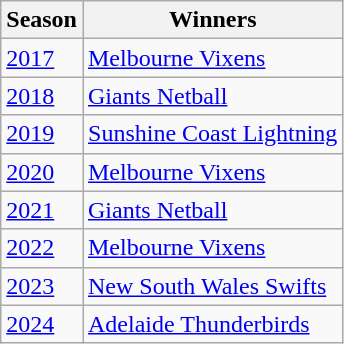<table class="wikitable collapsible">
<tr>
<th>Season</th>
<th>Winners</th>
</tr>
<tr>
<td><a href='#'>2017</a></td>
<td><a href='#'>Melbourne Vixens</a></td>
</tr>
<tr>
<td><a href='#'>2018</a></td>
<td><a href='#'>Giants Netball</a></td>
</tr>
<tr>
<td><a href='#'>2019</a></td>
<td><a href='#'>Sunshine Coast Lightning</a></td>
</tr>
<tr>
<td><a href='#'>2020</a></td>
<td><a href='#'>Melbourne Vixens</a></td>
</tr>
<tr>
<td><a href='#'>2021</a></td>
<td><a href='#'>Giants Netball</a></td>
</tr>
<tr>
<td><a href='#'>2022</a></td>
<td><a href='#'>Melbourne Vixens</a></td>
</tr>
<tr>
<td><a href='#'>2023</a></td>
<td><a href='#'>New South Wales Swifts</a></td>
</tr>
<tr>
<td><a href='#'>2024</a></td>
<td><a href='#'>Adelaide Thunderbirds</a></td>
</tr>
</table>
